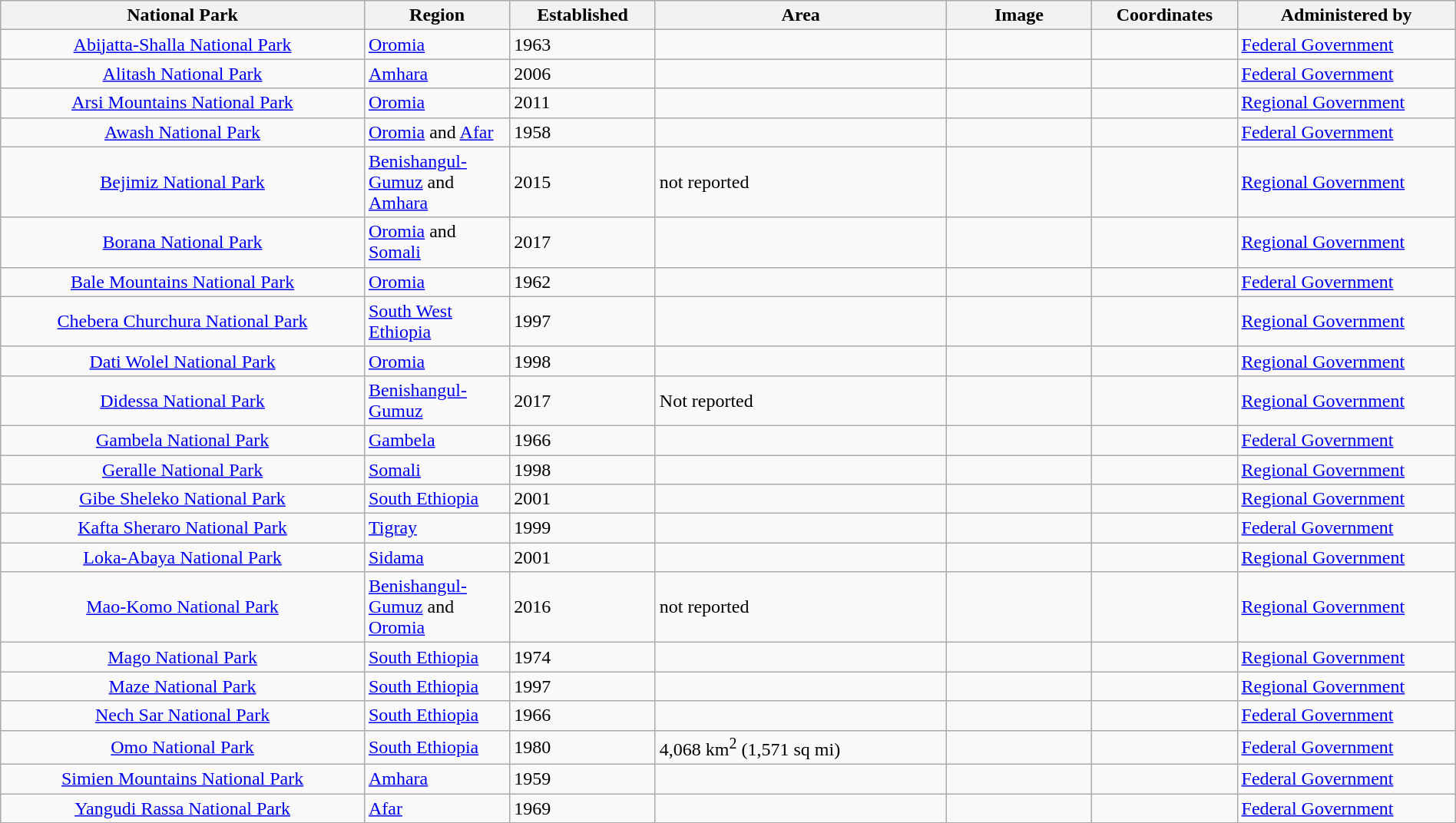<table class="wikitable sortable"  style="width:100%;">
<tr>
<th width="25%" align="left">National Park</th>
<th width="10%" align="left">Region</th>
<th width="10%" align="left">Established</th>
<th width="20%" align="left">Area</th>
<th width="10%" align="left" class="unsortable">Image</th>
<th width="10%" align="left" class="unsortable">Coordinates</th>
<th width="15%" align="left">Administered by</th>
</tr>
<tr>
<td align="center"><a href='#'>Abijatta-Shalla National Park</a></td>
<td><a href='#'>Oromia</a></td>
<td>1963</td>
<td></td>
<td></td>
<td></td>
<td><a href='#'>Federal Government</a></td>
</tr>
<tr>
<td align="center"><a href='#'>Alitash National Park</a></td>
<td><a href='#'>Amhara</a></td>
<td>2006</td>
<td></td>
<td></td>
<td></td>
<td><a href='#'>Federal Government</a></td>
</tr>
<tr>
<td align="center"><a href='#'>Arsi Mountains National Park</a></td>
<td><a href='#'>Oromia</a></td>
<td>2011</td>
<td></td>
<td></td>
<td></td>
<td><a href='#'>Regional Government</a></td>
</tr>
<tr>
<td align="center"><a href='#'>Awash National Park</a></td>
<td><a href='#'>Oromia</a> and <a href='#'>Afar</a></td>
<td>1958</td>
<td></td>
<td></td>
<td></td>
<td><a href='#'>Federal Government</a></td>
</tr>
<tr>
<td align="center"><a href='#'>Bejimiz National Park</a></td>
<td><a href='#'>Benishangul-Gumuz</a> and <a href='#'>Amhara</a></td>
<td>2015</td>
<td>not reported</td>
<td></td>
<td></td>
<td><a href='#'>Regional Government</a></td>
</tr>
<tr>
<td align="center"><a href='#'>Borana National Park</a></td>
<td><a href='#'>Oromia</a> and <a href='#'>Somali</a></td>
<td>2017</td>
<td></td>
<td></td>
<td></td>
<td><a href='#'>Regional Government</a></td>
</tr>
<tr>
<td align="center"><a href='#'>Bale Mountains National Park</a></td>
<td><a href='#'>Oromia</a></td>
<td>1962</td>
<td></td>
<td></td>
<td></td>
<td><a href='#'>Federal Government</a></td>
</tr>
<tr>
<td align="center"><a href='#'>Chebera Churchura National Park</a></td>
<td><a href='#'>South West Ethiopia</a></td>
<td>1997</td>
<td></td>
<td></td>
<td></td>
<td><a href='#'>Regional Government</a></td>
</tr>
<tr>
<td align="center"><a href='#'>Dati Wolel National Park</a></td>
<td><a href='#'>Oromia</a></td>
<td>1998</td>
<td></td>
<td></td>
<td></td>
<td><a href='#'>Regional Government</a></td>
</tr>
<tr>
<td align="center"><a href='#'>Didessa National Park</a></td>
<td><a href='#'>Benishangul-Gumuz</a></td>
<td>2017</td>
<td>Not reported</td>
<td></td>
<td></td>
<td><a href='#'>Regional Government</a></td>
</tr>
<tr>
<td align="center"><a href='#'>Gambela National Park</a></td>
<td><a href='#'>Gambela</a></td>
<td>1966</td>
<td></td>
<td></td>
<td></td>
<td><a href='#'>Federal Government</a></td>
</tr>
<tr>
<td align="center"><a href='#'>Geralle National Park</a></td>
<td><a href='#'>Somali</a></td>
<td>1998</td>
<td></td>
<td></td>
<td></td>
<td><a href='#'>Regional Government</a></td>
</tr>
<tr>
<td align="center"><a href='#'>Gibe Sheleko National Park</a></td>
<td><a href='#'>South Ethiopia</a></td>
<td>2001</td>
<td></td>
<td></td>
<td></td>
<td><a href='#'>Regional Government</a></td>
</tr>
<tr>
<td align="center"><a href='#'>Kafta Sheraro National Park</a></td>
<td><a href='#'>Tigray</a></td>
<td>1999</td>
<td></td>
<td></td>
<td></td>
<td><a href='#'>Federal Government</a></td>
</tr>
<tr>
<td align="center"><a href='#'>Loka-Abaya National Park</a></td>
<td><a href='#'>Sidama</a></td>
<td>2001</td>
<td></td>
<td></td>
<td></td>
<td><a href='#'>Regional Government</a></td>
</tr>
<tr>
<td align="center"><a href='#'>Mao-Komo National Park</a></td>
<td><a href='#'>Benishangul-Gumuz</a> and <a href='#'>Oromia</a></td>
<td>2016</td>
<td>not reported</td>
<td></td>
<td></td>
<td><a href='#'>Regional Government</a></td>
</tr>
<tr>
<td align="center"><a href='#'>Mago National Park</a></td>
<td><a href='#'>South Ethiopia</a></td>
<td>1974</td>
<td></td>
<td></td>
<td></td>
<td><a href='#'>Regional Government</a></td>
</tr>
<tr>
<td align="center"><a href='#'>Maze National Park</a></td>
<td><a href='#'>South Ethiopia</a></td>
<td>1997</td>
<td></td>
<td></td>
<td></td>
<td><a href='#'>Regional Government</a></td>
</tr>
<tr>
<td align="center"><a href='#'>Nech Sar National Park</a></td>
<td><a href='#'>South Ethiopia</a></td>
<td>1966</td>
<td></td>
<td></td>
<td></td>
<td><a href='#'>Federal Government</a></td>
</tr>
<tr>
<td align="center"><a href='#'>Omo National Park</a></td>
<td><a href='#'>South Ethiopia</a></td>
<td>1980</td>
<td>4,068 km<sup>2</sup> (1,571 sq mi)</td>
<td></td>
<td></td>
<td><a href='#'>Federal Government</a></td>
</tr>
<tr>
<td align="center"><a href='#'>Simien Mountains National Park</a></td>
<td><a href='#'>Amhara</a></td>
<td>1959</td>
<td></td>
<td></td>
<td></td>
<td><a href='#'>Federal Government</a></td>
</tr>
<tr>
<td align="center"><a href='#'>Yangudi Rassa National Park</a></td>
<td><a href='#'>Afar</a></td>
<td>1969</td>
<td></td>
<td></td>
<td></td>
<td><a href='#'>Federal Government</a></td>
</tr>
<tr>
</tr>
</table>
